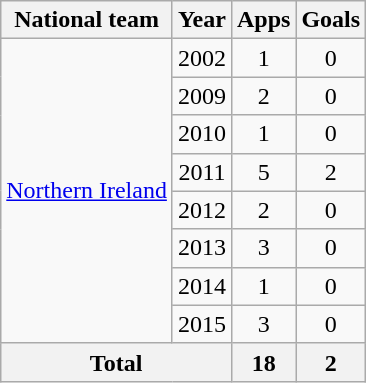<table class=wikitable style="text-align: center">
<tr>
<th>National team</th>
<th>Year</th>
<th>Apps</th>
<th>Goals</th>
</tr>
<tr>
<td rowspan=8><a href='#'>Northern Ireland</a></td>
<td>2002</td>
<td>1</td>
<td>0</td>
</tr>
<tr>
<td>2009</td>
<td>2</td>
<td>0</td>
</tr>
<tr>
<td>2010</td>
<td>1</td>
<td>0</td>
</tr>
<tr>
<td>2011</td>
<td>5</td>
<td>2</td>
</tr>
<tr>
<td>2012</td>
<td>2</td>
<td>0</td>
</tr>
<tr>
<td>2013</td>
<td>3</td>
<td>0</td>
</tr>
<tr>
<td>2014</td>
<td>1</td>
<td>0</td>
</tr>
<tr>
<td>2015</td>
<td>3</td>
<td>0</td>
</tr>
<tr>
<th colspan=2>Total</th>
<th>18</th>
<th>2</th>
</tr>
</table>
